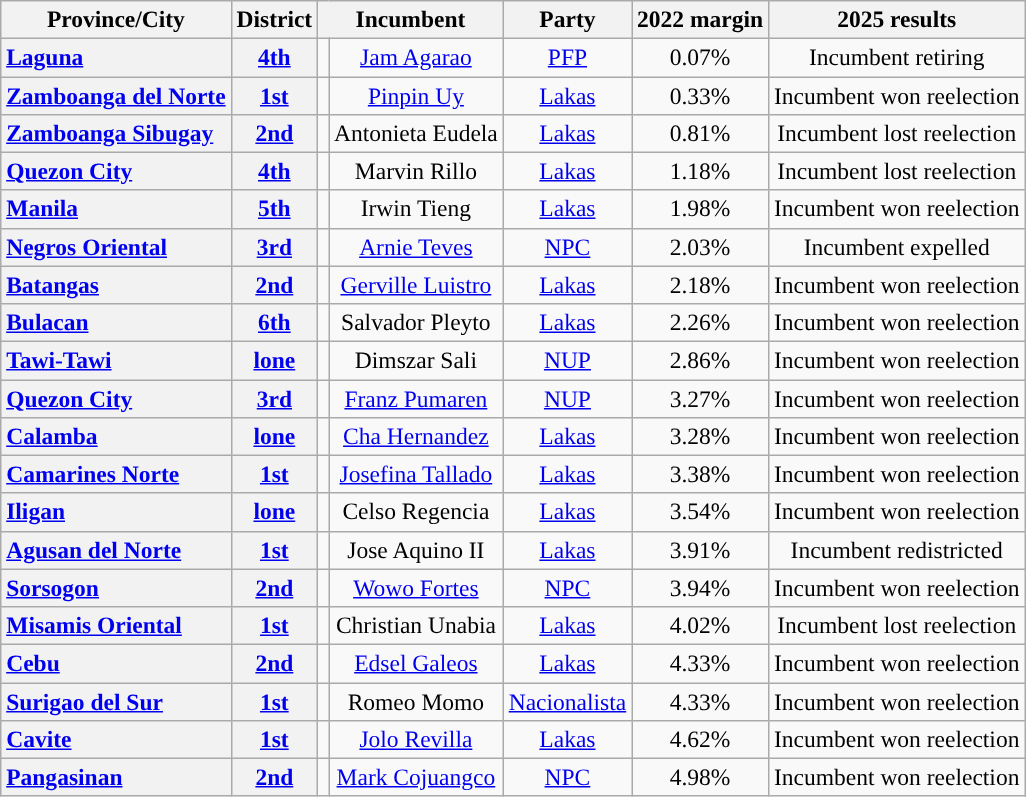<table class="wikitable" style="font-size:98%; text-align:center;">
<tr>
<th>Province/City</th>
<th>District</th>
<th colspan=2>Incumbent</th>
<th>Party</th>
<th>2022 margin</th>
<th>2025 results</th>
</tr>
<tr>
<th style="text-align:left;"><a href='#'>Laguna</a></th>
<th><a href='#'>4th</a></th>
<td style="background:"></td>
<td><a href='#'>Jam Agarao</a></td>
<td><a href='#'>PFP</a></td>
<td>0.07%</td>
<td>Incumbent retiring</td>
</tr>
<tr>
<th style="text-align:left;"><a href='#'>Zamboanga del Norte</a></th>
<th><a href='#'>1st</a></th>
<td style="background:"></td>
<td><a href='#'>Pinpin Uy</a></td>
<td><a href='#'>Lakas</a></td>
<td>0.33%</td>
<td>Incumbent won reelection</td>
</tr>
<tr>
<th style="text-align:left;"><a href='#'>Zamboanga Sibugay</a></th>
<th><a href='#'>2nd</a></th>
<td style="background:"></td>
<td>Antonieta Eudela</td>
<td><a href='#'>Lakas</a></td>
<td>0.81%</td>
<td>Incumbent lost reelection</td>
</tr>
<tr>
<th style="text-align:left;"><a href='#'>Quezon City</a></th>
<th><a href='#'>4th</a></th>
<td style="background:"></td>
<td>Marvin Rillo</td>
<td><a href='#'>Lakas</a></td>
<td>1.18%</td>
<td>Incumbent lost reelection</td>
</tr>
<tr>
<th style="text-align:left;"><a href='#'>Manila</a></th>
<th><a href='#'>5th</a></th>
<td style="background:"></td>
<td>Irwin Tieng</td>
<td><a href='#'>Lakas</a></td>
<td>1.98%</td>
<td>Incumbent won reelection</td>
</tr>
<tr>
<th style="text-align:left;"><a href='#'>Negros Oriental</a></th>
<th><a href='#'>3rd</a></th>
<td style="background:"></td>
<td><a href='#'>Arnie Teves</a></td>
<td><a href='#'>NPC</a></td>
<td>2.03%</td>
<td>Incumbent expelled</td>
</tr>
<tr>
<th style="text-align:left;"><a href='#'>Batangas</a></th>
<th><a href='#'>2nd</a></th>
<td style="background:"></td>
<td><a href='#'>Gerville Luistro</a></td>
<td><a href='#'>Lakas</a></td>
<td>2.18%</td>
<td>Incumbent won reelection</td>
</tr>
<tr>
<th style="text-align:left;"><a href='#'>Bulacan</a></th>
<th><a href='#'>6th</a></th>
<td style="background:"></td>
<td>Salvador Pleyto</td>
<td><a href='#'>Lakas</a></td>
<td>2.26%</td>
<td>Incumbent won reelection</td>
</tr>
<tr>
<th style="text-align:left;"><a href='#'>Tawi-Tawi</a></th>
<th><a href='#'>lone</a></th>
<td style="background:"></td>
<td>Dimszar Sali</td>
<td><a href='#'>NUP</a></td>
<td>2.86%</td>
<td>Incumbent won reelection</td>
</tr>
<tr>
<th style="text-align:left;"><a href='#'>Quezon City</a></th>
<th><a href='#'>3rd</a></th>
<td style="background:"></td>
<td><a href='#'>Franz Pumaren</a></td>
<td><a href='#'>NUP</a></td>
<td>3.27%</td>
<td>Incumbent won reelection</td>
</tr>
<tr>
<th style="text-align:left;"><a href='#'>Calamba</a></th>
<th><a href='#'>lone</a></th>
<td style="background:"></td>
<td><a href='#'>Cha Hernandez</a></td>
<td><a href='#'>Lakas</a></td>
<td>3.28%</td>
<td>Incumbent won reelection</td>
</tr>
<tr>
<th style="text-align:left;"><a href='#'>Camarines Norte</a></th>
<th><a href='#'>1st</a></th>
<td style="background:"></td>
<td><a href='#'>Josefina Tallado</a></td>
<td><a href='#'>Lakas</a></td>
<td>3.38%</td>
<td>Incumbent won reelection</td>
</tr>
<tr>
<th style="text-align:left;"><a href='#'>Iligan</a></th>
<th><a href='#'>lone</a></th>
<td style="background:"></td>
<td>Celso Regencia</td>
<td><a href='#'>Lakas</a></td>
<td>3.54%</td>
<td>Incumbent won reelection</td>
</tr>
<tr>
<th style="text-align:left;"><a href='#'>Agusan del Norte</a></th>
<th><a href='#'>1st</a></th>
<td style="background:"></td>
<td>Jose Aquino II</td>
<td><a href='#'>Lakas</a></td>
<td>3.91%</td>
<td>Incumbent redistricted</td>
</tr>
<tr>
<th style="text-align:left;"><a href='#'>Sorsogon</a></th>
<th><a href='#'>2nd</a></th>
<td style="background:"></td>
<td><a href='#'>Wowo Fortes</a></td>
<td><a href='#'>NPC</a></td>
<td>3.94%</td>
<td>Incumbent won reelection</td>
</tr>
<tr>
<th style="text-align:left;"><a href='#'>Misamis Oriental</a></th>
<th><a href='#'>1st</a></th>
<td style="background:"></td>
<td>Christian Unabia</td>
<td><a href='#'>Lakas</a></td>
<td>4.02%</td>
<td>Incumbent lost reelection</td>
</tr>
<tr>
<th style="text-align:left;"><a href='#'>Cebu</a></th>
<th><a href='#'>2nd</a></th>
<td style="background:"></td>
<td><a href='#'>Edsel Galeos</a></td>
<td><a href='#'>Lakas</a></td>
<td>4.33%</td>
<td>Incumbent won reelection</td>
</tr>
<tr>
<th style="text-align:left;"><a href='#'>Surigao del Sur</a></th>
<th><a href='#'>1st</a></th>
<td style="background:"></td>
<td>Romeo Momo</td>
<td><a href='#'>Nacionalista</a></td>
<td>4.33%</td>
<td>Incumbent won reelection</td>
</tr>
<tr>
<th style="text-align:left;"><a href='#'>Cavite</a></th>
<th><a href='#'>1st</a></th>
<td style="background:"></td>
<td><a href='#'>Jolo Revilla</a></td>
<td><a href='#'>Lakas</a></td>
<td>4.62%</td>
<td>Incumbent won reelection</td>
</tr>
<tr>
<th style="text-align:left;"><a href='#'>Pangasinan</a></th>
<th><a href='#'>2nd</a></th>
<td style="background:"></td>
<td><a href='#'>Mark Cojuangco</a></td>
<td><a href='#'>NPC</a></td>
<td>4.98%</td>
<td>Incumbent won reelection</td>
</tr>
</table>
